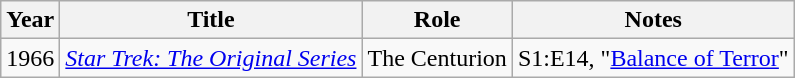<table class="wikitable">
<tr>
<th>Year</th>
<th>Title</th>
<th>Role</th>
<th>Notes</th>
</tr>
<tr>
<td>1966</td>
<td><em><a href='#'>Star Trek: The Original Series</a></em></td>
<td>The Centurion</td>
<td>S1:E14, "<a href='#'>Balance of Terror</a>"</td>
</tr>
</table>
